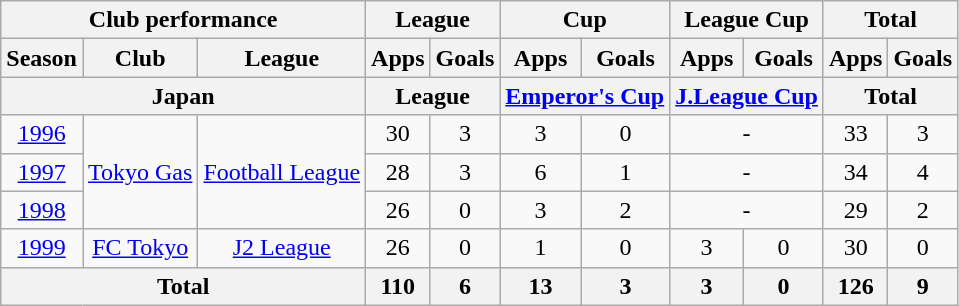<table class="wikitable" style="text-align:center;">
<tr>
<th colspan=3>Club performance</th>
<th colspan=2>League</th>
<th colspan=2>Cup</th>
<th colspan=2>League Cup</th>
<th colspan=2>Total</th>
</tr>
<tr>
<th>Season</th>
<th>Club</th>
<th>League</th>
<th>Apps</th>
<th>Goals</th>
<th>Apps</th>
<th>Goals</th>
<th>Apps</th>
<th>Goals</th>
<th>Apps</th>
<th>Goals</th>
</tr>
<tr>
<th colspan=3>Japan</th>
<th colspan=2>League</th>
<th colspan=2><a href='#'>Emperor's Cup</a></th>
<th colspan=2><a href='#'>J.League Cup</a></th>
<th colspan=2>Total</th>
</tr>
<tr>
<td><a href='#'>1996</a></td>
<td rowspan="3"><a href='#'>Tokyo Gas</a></td>
<td rowspan="3"><a href='#'>Football League</a></td>
<td>30</td>
<td>3</td>
<td>3</td>
<td>0</td>
<td colspan="2">-</td>
<td>33</td>
<td>3</td>
</tr>
<tr>
<td><a href='#'>1997</a></td>
<td>28</td>
<td>3</td>
<td>6</td>
<td>1</td>
<td colspan="2">-</td>
<td>34</td>
<td>4</td>
</tr>
<tr>
<td><a href='#'>1998</a></td>
<td>26</td>
<td>0</td>
<td>3</td>
<td>2</td>
<td colspan="2">-</td>
<td>29</td>
<td>2</td>
</tr>
<tr>
<td><a href='#'>1999</a></td>
<td><a href='#'>FC Tokyo</a></td>
<td><a href='#'>J2 League</a></td>
<td>26</td>
<td>0</td>
<td>1</td>
<td>0</td>
<td>3</td>
<td>0</td>
<td>30</td>
<td>0</td>
</tr>
<tr>
<th colspan=3>Total</th>
<th>110</th>
<th>6</th>
<th>13</th>
<th>3</th>
<th>3</th>
<th>0</th>
<th>126</th>
<th>9</th>
</tr>
</table>
